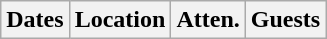<table class="wikitable">
<tr>
<th>Dates</th>
<th>Location</th>
<th>Atten.</th>
<th>Guests<br>







</th>
</tr>
</table>
